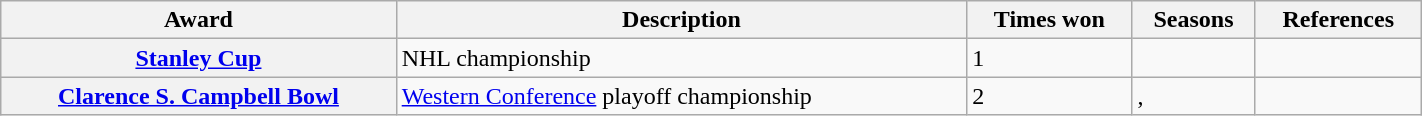<table class="wikitable" width="75%">
<tr>
<th scope="col">Award</th>
<th scope="col">Description</th>
<th scope="col">Times won</th>
<th scope="col">Seasons</th>
<th scope="col">References</th>
</tr>
<tr>
<th scope="row"><a href='#'>Stanley Cup</a></th>
<td>NHL championship</td>
<td>1</td>
<td></td>
<td></td>
</tr>
<tr>
<th><a href='#'>Clarence S. Campbell Bowl</a></th>
<td><a href='#'>Western Conference</a> playoff championship</td>
<td>2</td>
<td>, </td>
<td></td>
</tr>
</table>
